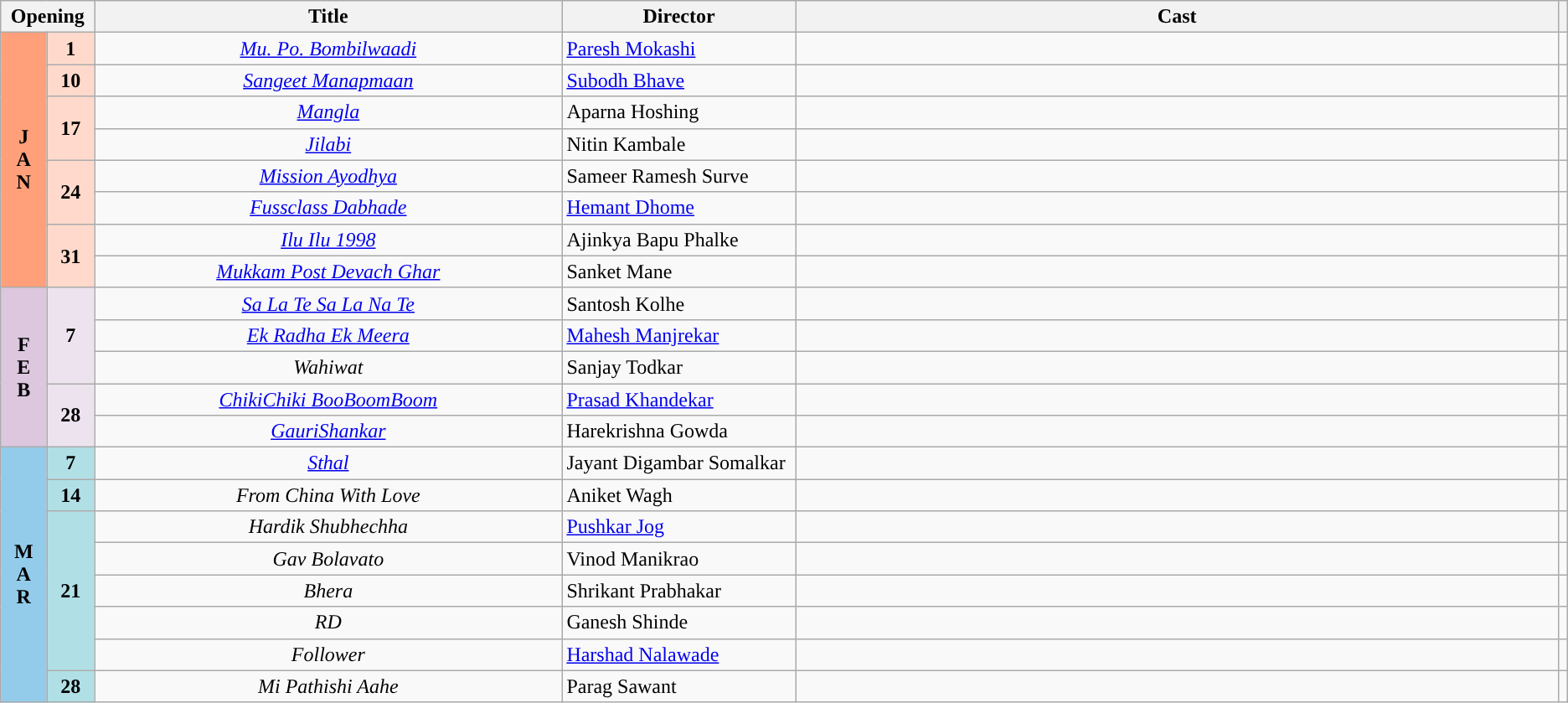<table class="wikitable sortable">
<tr>
<th colspan="2" style="width:6%;"><strong>Opening</strong></th>
<th style="width:30%;"><strong>Title</strong></th>
<th style="width:15%;"><strong>Director</strong></th>
<th style="width:60%;"><strong>Cast</strong></th>
<th class="unsortable" style="width:1%;"></th>
</tr>
<tr>
<td rowspan="8" style="text-align:center;background:#ffa07a;textcolor:#000;"><strong>J<br>A<br>N</strong></td>
<td style="text-align:center;background:#ffdacc;"><strong>1</strong></td>
<td style="text-align:center;"><em><a href='#'>Mu. Po. Bombilwaadi</a></em></td>
<td><a href='#'>Paresh Mokashi</a></td>
<td></td>
<td style="text-align:center;"></td>
</tr>
<tr>
<td style="text-align:center;background:#ffdacc;"><strong>10</strong></td>
<td style="text-align:center;"><em><a href='#'>Sangeet Manapmaan</a></em></td>
<td><a href='#'>Subodh Bhave</a></td>
<td></td>
<td style="text-align:center;"></td>
</tr>
<tr>
<td rowspan="2" style="text-align:center;background:#ffdacc;"><strong>17</strong></td>
<td style="text-align:center;"><a href='#'><em>Mangla</em></a></td>
<td>Aparna Hoshing</td>
<td></td>
<td style="text-align:center;"></td>
</tr>
<tr>
<td style="text-align:center;"><em><a href='#'>Jilabi</a></em></td>
<td>Nitin Kambale</td>
<td></td>
<td style="text-align:center;"></td>
</tr>
<tr>
<td rowspan="2" style="text-align:center;background:#ffdacc;"><strong>24</strong></td>
<td style="text-align:center;"><em><a href='#'>Mission Ayodhya</a></em></td>
<td>Sameer Ramesh Surve</td>
<td></td>
<td style="text-align:center;"></td>
</tr>
<tr>
<td style="text-align:center;"><em><a href='#'>Fussclass Dabhade</a></em></td>
<td><a href='#'>Hemant Dhome</a></td>
<td></td>
<td style="text-align:center;"></td>
</tr>
<tr>
<td rowspan="2" style="text-align:center;background:#ffdacc;"><strong>31</strong></td>
<td style="text-align:center;"><em><a href='#'>Ilu Ilu 1998</a></em></td>
<td>Ajinkya Bapu Phalke</td>
<td></td>
<td style="text-align:center;"></td>
</tr>
<tr>
<td style="text-align:center;"><em><a href='#'>Mukkam Post Devach Ghar</a></em></td>
<td>Sanket Mane</td>
<td></td>
<td style="text-align:center;"></td>
</tr>
<tr>
<td rowspan="5" style="text-align:center; background:#dcc7df; textcolor:#000;"><strong>F<br>E<br>B</strong></td>
<td rowspan="3" style="text-align:center; background:#ede3ef;"><strong>7</strong></td>
<td style="text-align:center;"><em><a href='#'>Sa La Te Sa La Na Te</a></em></td>
<td>Santosh Kolhe</td>
<td></td>
<td style="text-align:center;"></td>
</tr>
<tr>
<td style="text-align:center;"><em><a href='#'>Ek Radha Ek Meera</a></em></td>
<td><a href='#'>Mahesh Manjrekar</a></td>
<td></td>
<td style="text-align:center;"></td>
</tr>
<tr>
<td style="text-align:center;"><em>Wahiwat</em></td>
<td>Sanjay Todkar</td>
<td></td>
<td style="text-align:center;"></td>
</tr>
<tr>
<td rowspan="2" style="text-align:center; background:#ede3ef;"><strong>28</strong></td>
<td style="text-align:center;"><a href='#'><em>ChikiChiki BooBoomBoom</em></a></td>
<td><a href='#'>Prasad Khandekar</a></td>
<td></td>
<td style="text-align:center;"></td>
</tr>
<tr>
<td style="text-align:center;"><a href='#'><em>GauriShankar</em></a></td>
<td>Harekrishna Gowda</td>
<td></td>
<td style="text-align:center;"></td>
</tr>
<tr>
<td rowspan="8" style="text-align:center; background:#93CCEA; textcolor:#000;"><strong>M<br>A<br>R</strong></td>
<td rowspan="1" style="text-align:center; background:#B0E0E6;"><strong>7</strong></td>
<td style="text-align:center"><em><a href='#'>Sthal</a></em></td>
<td>Jayant Digambar Somalkar</td>
<td></td>
<td style="text-align:center"></td>
</tr>
<tr>
<td rowspan="1" style="text-align:center; background:#B0E0E6;"><strong>14</strong></td>
<td style="text-align:center"><em>From China With Love</em></td>
<td>Aniket Wagh</td>
<td></td>
<td style="text-align:center"></td>
</tr>
<tr>
<td rowspan="5" style="text-align:center; background:#B0E0E6;"><strong>21</strong></td>
<td style="text-align:center"><em>Hardik Shubhechha</em></td>
<td><a href='#'>Pushkar Jog</a></td>
<td></td>
<td style="text-align:center"></td>
</tr>
<tr>
<td style="text-align:center"><em>Gav Bolavato</em></td>
<td>Vinod Manikrao</td>
<td></td>
<td style="text-align:center"></td>
</tr>
<tr>
<td style="text-align:center;"><em>Bhera</em></td>
<td>Shrikant Prabhakar</td>
<td></td>
<td style="text-align:center;"></td>
</tr>
<tr>
<td style="text-align:center"><em>RD</em></td>
<td>Ganesh Shinde</td>
<td></td>
<td style="text-align:center"></td>
</tr>
<tr>
<td style="text-align:center"><em>Follower</em></td>
<td><a href='#'>Harshad Nalawade</a></td>
<td></td>
<td style="text-align:center"></td>
</tr>
<tr>
<td rowspan="1" style="text-align:center; background:#B0E0E6;"><strong>28</strong></td>
<td style="text-align:center"><em>Mi Pathishi Aahe</em></td>
<td>Parag Sawant</td>
<td></td>
<td style="text-align:center"></td>
</tr>
</table>
